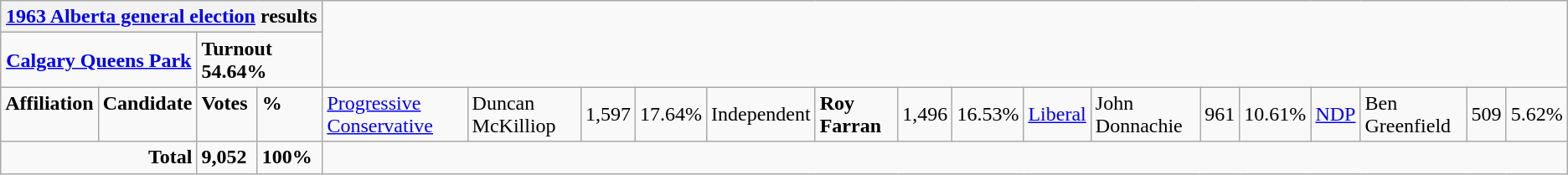<table class="wikitable collapsible collapsed" style="float:right;">
<tr>
<th colspan=5><a href='#'>1963 Alberta general election</a> results</th>
</tr>
<tr>
<td colspan="3" style="text-align:center;"><strong><a href='#'>Calgary Queens Park</a></strong></td>
<td colspan="2"><span><strong>Turnout 54.64%</strong></span></td>
</tr>
<tr>
<td colspan="2" style="text-align:left; vertical-align:top;"><strong>Affiliation</strong></td>
<td valign="top"><strong>Candidate</strong></td>
<td valign="top"><strong>Votes</strong></td>
<td valign="top"><strong>%</strong><br>
</td>
<td><a href='#'>Progressive Conservative</a></td>
<td>Duncan McKilliop</td>
<td>1,597</td>
<td>17.64%<br></td>
<td>Independent</td>
<td><strong>Roy Farran</strong></td>
<td>1,496</td>
<td>16.53%<br></td>
<td><a href='#'>Liberal</a></td>
<td>John Donnachie</td>
<td>961</td>
<td>10.61%<br></td>
<td><a href='#'>NDP</a></td>
<td>Ben Greenfield</td>
<td>509</td>
<td>5.62%<br></td>
</tr>
<tr>
<td colspan="3" style="text-align:right;"><strong>Total</strong></td>
<td><strong>9,052</strong></td>
<td><strong>100%</strong></td>
</tr>
</table>
